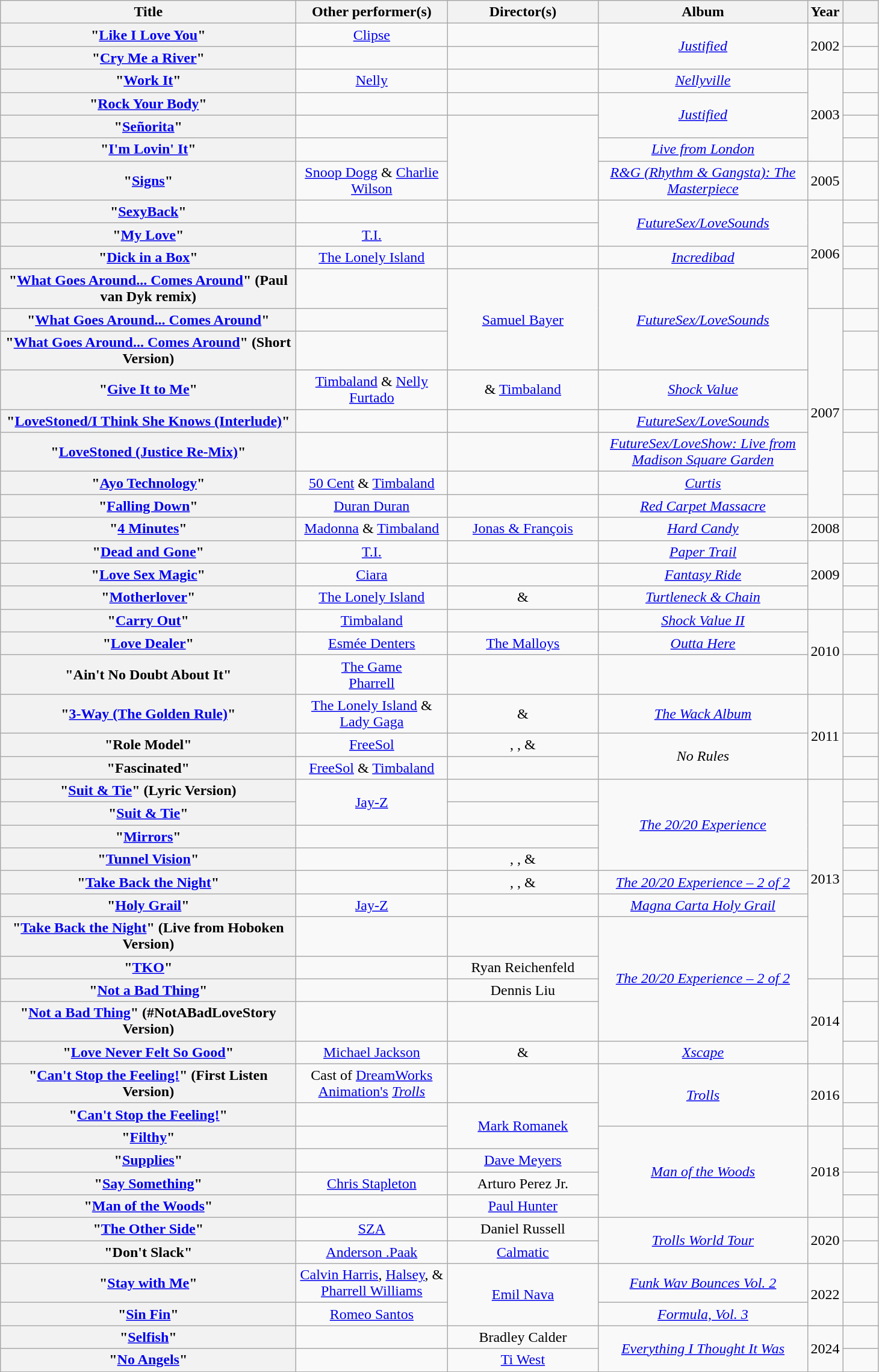<table class="wikitable sortable plainrowheaders" style="text-align: center;">
<tr>
<th scope="col" style="width:20em;">Title</th>
<th scope="col" style="width:10em;">Other performer(s)</th>
<th scope="col" style="width:10em;">Director(s)</th>
<th scope="col" style="width:14em;">Album</th>
<th scope="col" style="width:2em;">Year</th>
<th scope="col" style="width:2em;" class="unsortable"></th>
</tr>
<tr>
<th scope="row">"<a href='#'>Like I Love You</a>"</th>
<td><a href='#'>Clipse</a></td>
<td></td>
<td rowspan="2"><em><a href='#'>Justified</a></em></td>
<td rowspan="2">2002</td>
<td></td>
</tr>
<tr>
<th scope="row">"<a href='#'>Cry Me a River</a>"</th>
<td></td>
<td></td>
<td></td>
</tr>
<tr>
<th scope="row">"<a href='#'>Work It</a>"</th>
<td><a href='#'>Nelly</a></td>
<td></td>
<td><em><a href='#'>Nellyville</a></em></td>
<td rowspan="4">2003</td>
<td></td>
</tr>
<tr>
<th scope="row">"<a href='#'>Rock Your Body</a>"</th>
<td></td>
<td></td>
<td rowspan="2"><em><a href='#'>Justified</a></em></td>
<td></td>
</tr>
<tr>
<th scope="row">"<a href='#'>Señorita</a>"</th>
<td></td>
<td rowspan="3"></td>
<td></td>
</tr>
<tr>
<th scope="row">"<a href='#'>I'm Lovin' It</a>"</th>
<td></td>
<td><em><a href='#'>Live from London</a></em></td>
<td></td>
</tr>
<tr>
<th scope="row">"<a href='#'>Signs</a>"</th>
<td><a href='#'>Snoop Dogg</a> & <a href='#'>Charlie Wilson</a></td>
<td><em><a href='#'>R&G (Rhythm & Gangsta): The Masterpiece</a></em></td>
<td>2005</td>
<td></td>
</tr>
<tr>
<th scope="row">"<a href='#'>SexyBack</a>"</th>
<td></td>
<td></td>
<td rowspan="2"><em><a href='#'>FutureSex/LoveSounds</a></em></td>
<td rowspan="4">2006</td>
<td></td>
</tr>
<tr>
<th scope="row">"<a href='#'>My Love</a>"</th>
<td><a href='#'>T.I.</a></td>
<td></td>
<td></td>
</tr>
<tr>
<th scope="row">"<a href='#'>Dick in a Box</a>"</th>
<td><a href='#'>The Lonely Island</a></td>
<td></td>
<td><em><a href='#'>Incredibad</a></em></td>
<td></td>
</tr>
<tr>
<th scope="row">"<a href='#'>What Goes Around... Comes Around</a>" (Paul van Dyk remix)</th>
<td></td>
<td rowspan="3"><a href='#'>Samuel Bayer</a></td>
<td rowspan="3"><em><a href='#'>FutureSex/LoveSounds</a></em></td>
<td></td>
</tr>
<tr>
<th scope="row">"<a href='#'>What Goes Around... Comes Around</a>"</th>
<td></td>
<td rowspan="7">2007</td>
<td></td>
</tr>
<tr>
<th scope="row">"<a href='#'>What Goes Around... Comes Around</a>" (Short Version)</th>
<td></td>
<td></td>
</tr>
<tr>
<th scope="row">"<a href='#'>Give It to Me</a>"</th>
<td><a href='#'>Timbaland</a> & <a href='#'>Nelly Furtado</a></td>
<td> & <a href='#'>Timbaland</a></td>
<td><em><a href='#'>Shock Value</a></em></td>
<td></td>
</tr>
<tr>
<th scope="row">"<a href='#'>LoveStoned/I Think She Knows (Interlude)</a>"</th>
<td></td>
<td></td>
<td><em><a href='#'>FutureSex/LoveSounds</a></em></td>
<td></td>
</tr>
<tr>
<th scope="row">"<a href='#'>LoveStoned (Justice Re-Mix)</a>"</th>
<td></td>
<td></td>
<td><em><a href='#'>FutureSex/LoveShow: Live from Madison Square Garden</a></em></td>
<td></td>
</tr>
<tr>
<th scope="row">"<a href='#'>Ayo Technology</a>"</th>
<td><a href='#'>50 Cent</a> & <a href='#'>Timbaland</a></td>
<td></td>
<td><em><a href='#'>Curtis</a></em></td>
<td></td>
</tr>
<tr>
<th scope="row">"<a href='#'>Falling Down</a>"</th>
<td><a href='#'>Duran Duran</a></td>
<td></td>
<td><em><a href='#'>Red Carpet Massacre</a></em></td>
<td></td>
</tr>
<tr>
<th scope="row">"<a href='#'>4 Minutes</a>"</th>
<td><a href='#'>Madonna</a> & <a href='#'>Timbaland</a></td>
<td><a href='#'>Jonas & François</a></td>
<td><em><a href='#'>Hard Candy</a></em></td>
<td>2008</td>
<td></td>
</tr>
<tr>
<th scope="row">"<a href='#'>Dead and Gone</a>"</th>
<td><a href='#'>T.I.</a></td>
<td></td>
<td><em><a href='#'>Paper Trail</a></em></td>
<td rowspan="3">2009</td>
<td></td>
</tr>
<tr>
<th scope="row">"<a href='#'>Love Sex Magic</a>"</th>
<td><a href='#'>Ciara</a></td>
<td></td>
<td><em><a href='#'>Fantasy Ride</a></em></td>
<td></td>
</tr>
<tr>
<th scope="row">"<a href='#'>Motherlover</a>"</th>
<td><a href='#'>The Lonely Island</a></td>
<td> & </td>
<td><em><a href='#'>Turtleneck & Chain</a></em></td>
<td></td>
</tr>
<tr>
<th scope="row">"<a href='#'>Carry Out</a>"</th>
<td><a href='#'>Timbaland</a></td>
<td></td>
<td><em><a href='#'>Shock Value II</a></em></td>
<td rowspan="3">2010</td>
<td></td>
</tr>
<tr>
<th scope="row">"<a href='#'>Love Dealer</a>"</th>
<td><a href='#'>Esmée Denters</a></td>
<td><a href='#'>The Malloys</a></td>
<td><em><a href='#'>Outta Here</a></em></td>
<td></td>
</tr>
<tr>
<th scope="row">"Ain't No Doubt About It"</th>
<td><a href='#'>The Game</a><br><a href='#'>Pharrell</a></td>
<td></td>
<td></td>
<td></td>
</tr>
<tr>
<th scope="row">"<a href='#'>3-Way (The Golden Rule)</a>"</th>
<td><a href='#'>The Lonely Island</a> & <a href='#'>Lady Gaga</a></td>
<td> & </td>
<td><em><a href='#'>The Wack Album</a></em></td>
<td rowspan="3">2011</td>
<td></td>
</tr>
<tr>
<th scope="row">"Role Model"</th>
<td><a href='#'>FreeSol</a></td>
<td>, , & </td>
<td rowspan="2"><em>No Rules</em></td>
<td></td>
</tr>
<tr>
<th scope="row">"Fascinated"</th>
<td><a href='#'>FreeSol</a> & <a href='#'>Timbaland</a></td>
<td></td>
<td></td>
</tr>
<tr>
<th scope="row">"<a href='#'>Suit & Tie</a>" (Lyric Version)</th>
<td rowspan="2"><a href='#'>Jay-Z</a></td>
<td></td>
<td rowspan="4"><em><a href='#'>The 20/20 Experience</a></em></td>
<td rowspan="8">2013</td>
<td></td>
</tr>
<tr>
<th scope="row">"<a href='#'>Suit & Tie</a>"</th>
<td></td>
<td></td>
</tr>
<tr>
<th scope="row">"<a href='#'>Mirrors</a>"</th>
<td></td>
<td></td>
<td></td>
</tr>
<tr>
<th scope="row">"<a href='#'>Tunnel Vision</a>"</th>
<td></td>
<td>, , & </td>
<td></td>
</tr>
<tr>
<th scope="row">"<a href='#'>Take Back the Night</a>"</th>
<td></td>
<td>, , & </td>
<td><em><a href='#'>The 20/20 Experience – 2 of 2</a></em></td>
<td></td>
</tr>
<tr>
<th scope="row">"<a href='#'>Holy Grail</a>"</th>
<td><a href='#'>Jay-Z</a></td>
<td></td>
<td><em><a href='#'>Magna Carta Holy Grail</a></em></td>
<td></td>
</tr>
<tr>
<th scope="row">"<a href='#'>Take Back the Night</a>" (Live from Hoboken Version)</th>
<td></td>
<td></td>
<td rowspan="4"><em><a href='#'>The 20/20 Experience – 2 of 2</a></em></td>
<td></td>
</tr>
<tr>
<th scope="row">"<a href='#'>TKO</a>"</th>
<td></td>
<td>Ryan Reichenfeld</td>
<td></td>
</tr>
<tr>
<th scope="row">"<a href='#'>Not a Bad Thing</a>"</th>
<td></td>
<td>Dennis Liu</td>
<td rowspan="3">2014</td>
<td></td>
</tr>
<tr>
<th scope="row">"<a href='#'>Not a Bad Thing</a>" (#NotABadLoveStory Version)</th>
<td></td>
<td></td>
<td></td>
</tr>
<tr>
<th scope="row">"<a href='#'>Love Never Felt So Good</a>"</th>
<td><a href='#'>Michael Jackson</a></td>
<td> & </td>
<td><em><a href='#'>Xscape</a></em></td>
<td></td>
</tr>
<tr>
<th scope="row">"<a href='#'>Can't Stop the Feeling!</a>" (First Listen Version)</th>
<td>Cast of <a href='#'>DreamWorks Animation's</a> <em><a href='#'>Trolls</a></em></td>
<td></td>
<td rowspan="2"><em><a href='#'>Trolls</a></em></td>
<td rowspan="2">2016</td>
<td></td>
</tr>
<tr>
<th scope="row">"<a href='#'>Can't Stop the Feeling!</a>"</th>
<td></td>
<td rowspan="2"><a href='#'>Mark Romanek</a></td>
<td></td>
</tr>
<tr>
<th scope="row">"<a href='#'>Filthy</a>"</th>
<td></td>
<td rowspan="4"><em><a href='#'>Man of the Woods</a></em></td>
<td rowspan="4">2018</td>
<td></td>
</tr>
<tr>
<th scope="row">"<a href='#'>Supplies</a>"</th>
<td></td>
<td><a href='#'>Dave Meyers</a></td>
<td></td>
</tr>
<tr>
<th scope="row">"<a href='#'>Say Something</a>"</th>
<td><a href='#'>Chris Stapleton</a></td>
<td>Arturo Perez Jr.</td>
<td></td>
</tr>
<tr>
<th scope="row">"<a href='#'>Man of the Woods</a>"</th>
<td></td>
<td><a href='#'>Paul Hunter</a></td>
<td></td>
</tr>
<tr>
<th scope="row">"<a href='#'>The Other Side</a>"</th>
<td><a href='#'>SZA</a></td>
<td>Daniel Russell</td>
<td rowspan="2"><em><a href='#'>Trolls World Tour</a></em></td>
<td rowspan="2">2020</td>
<td></td>
</tr>
<tr>
<th scope="row">"Don't Slack"</th>
<td><a href='#'>Anderson .Paak</a></td>
<td><a href='#'>Calmatic</a></td>
<td></td>
</tr>
<tr>
<th scope="row">"<a href='#'>Stay with Me</a>"</th>
<td><a href='#'>Calvin Harris</a>, <a href='#'>Halsey</a>, & <a href='#'>Pharrell Williams</a></td>
<td rowspan="2"><a href='#'>Emil Nava</a></td>
<td><em><a href='#'>Funk Wav Bounces Vol. 2</a></em></td>
<td rowspan="2">2022</td>
<td></td>
</tr>
<tr>
<th scope="row">"<a href='#'>Sin Fin</a>"</th>
<td><a href='#'>Romeo Santos</a></td>
<td><em><a href='#'>Formula, Vol. 3</a></em></td>
<td></td>
</tr>
<tr>
<th scope="row">"<a href='#'>Selfish</a>"</th>
<td></td>
<td>Bradley Calder</td>
<td rowspan="2"><em><a href='#'>Everything I Thought It Was</a></em></td>
<td rowspan="2">2024</td>
<td></td>
</tr>
<tr>
<th scope="row">"<a href='#'>No Angels</a>"</th>
<td></td>
<td><a href='#'>Ti West</a></td>
<td></td>
</tr>
</table>
